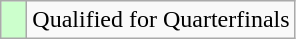<table class="wikitable">
<tr>
<td width=10px bgcolor=#ccffcc></td>
<td>Qualified for Quarterfinals</td>
</tr>
</table>
